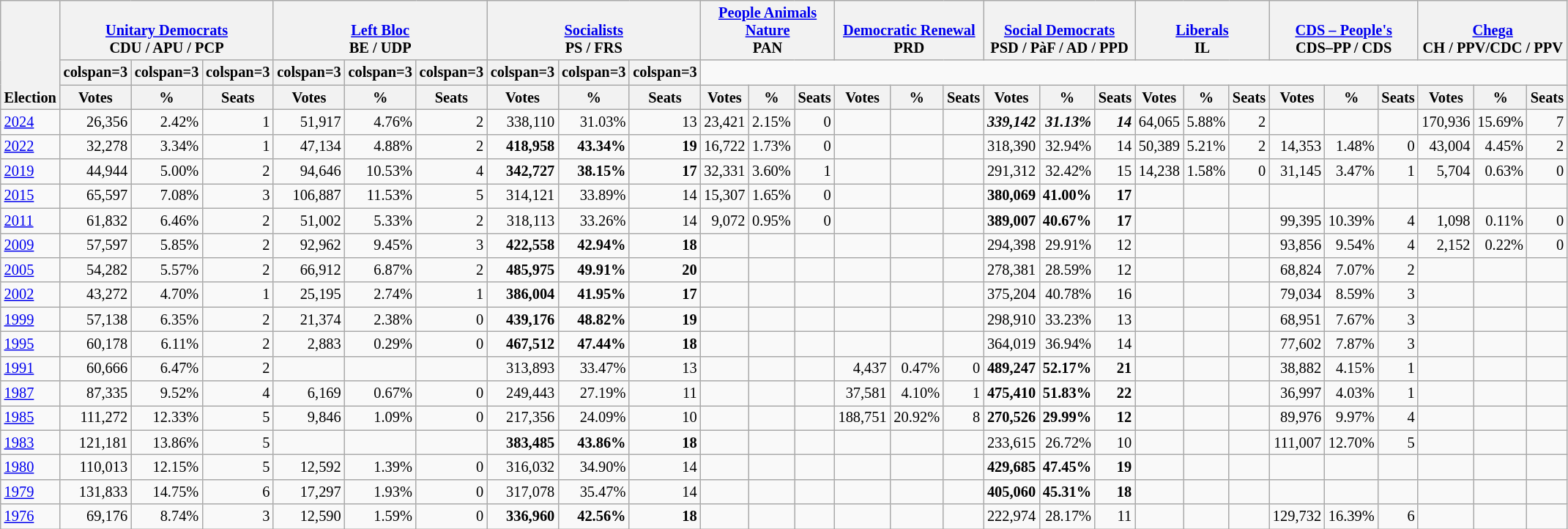<table class="wikitable" border="1" style="font-size:85%; text-align:right;">
<tr>
<th style="text-align:left;" valign=bottom rowspan=3>Election</th>
<th valign=bottom colspan=3><a href='#'>Unitary Democrats</a><br>CDU / APU / PCP</th>
<th valign=bottom colspan=3><a href='#'>Left Bloc</a><br>BE / UDP</th>
<th valign=bottom colspan=3><a href='#'>Socialists</a><br>PS / FRS</th>
<th valign=bottom colspan=3><a href='#'>People Animals Nature</a><br>PAN</th>
<th valign=bottom colspan=3><a href='#'>Democratic Renewal</a><br>PRD</th>
<th valign=bottom colspan=3><a href='#'>Social Democrats</a><br>PSD / PàF / AD / PPD</th>
<th valign=bottom colspan=3><a href='#'>Liberals</a><br>IL</th>
<th valign=bottom colspan=3><a href='#'>CDS – People's</a><br>CDS–PP / CDS</th>
<th valign=bottom colspan=3><a href='#'>Chega</a><br>CH / PPV/CDC / PPV</th>
</tr>
<tr>
<th>colspan=3 </th>
<th>colspan=3 </th>
<th>colspan=3 </th>
<th>colspan=3 </th>
<th>colspan=3 </th>
<th>colspan=3 </th>
<th>colspan=3 </th>
<th>colspan=3 </th>
<th>colspan=3 </th>
</tr>
<tr>
<th>Votes</th>
<th>%</th>
<th>Seats</th>
<th>Votes</th>
<th>%</th>
<th>Seats</th>
<th>Votes</th>
<th>%</th>
<th>Seats</th>
<th>Votes</th>
<th>%</th>
<th>Seats</th>
<th>Votes</th>
<th>%</th>
<th>Seats</th>
<th>Votes</th>
<th>%</th>
<th>Seats</th>
<th>Votes</th>
<th>%</th>
<th>Seats</th>
<th>Votes</th>
<th>%</th>
<th>Seats</th>
<th>Votes</th>
<th>%</th>
<th>Seats</th>
</tr>
<tr>
<td align=left><a href='#'>2024</a></td>
<td>26,356</td>
<td>2.42%</td>
<td>1</td>
<td>51,917</td>
<td>4.76%</td>
<td>2</td>
<td>338,110</td>
<td>31.03%</td>
<td>13</td>
<td>23,421</td>
<td>2.15%</td>
<td>0</td>
<td></td>
<td></td>
<td></td>
<td><strong><em>339,142</em></strong></td>
<td><strong><em>31.13%</em></strong></td>
<td><strong><em>14</em></strong></td>
<td>64,065</td>
<td>5.88%</td>
<td>2</td>
<td></td>
<td></td>
<td></td>
<td>170,936</td>
<td>15.69%</td>
<td>7</td>
</tr>
<tr>
<td align=left><a href='#'>2022</a></td>
<td>32,278</td>
<td>3.34%</td>
<td>1</td>
<td>47,134</td>
<td>4.88%</td>
<td>2</td>
<td><strong>418,958</strong></td>
<td><strong>43.34%</strong></td>
<td><strong>19</strong></td>
<td>16,722</td>
<td>1.73%</td>
<td>0</td>
<td></td>
<td></td>
<td></td>
<td>318,390</td>
<td>32.94%</td>
<td>14</td>
<td>50,389</td>
<td>5.21%</td>
<td>2</td>
<td>14,353</td>
<td>1.48%</td>
<td>0</td>
<td>43,004</td>
<td>4.45%</td>
<td>2</td>
</tr>
<tr>
<td align=left><a href='#'>2019</a></td>
<td>44,944</td>
<td>5.00%</td>
<td>2</td>
<td>94,646</td>
<td>10.53%</td>
<td>4</td>
<td><strong>342,727</strong></td>
<td><strong>38.15%</strong></td>
<td><strong>17</strong></td>
<td>32,331</td>
<td>3.60%</td>
<td>1</td>
<td></td>
<td></td>
<td></td>
<td>291,312</td>
<td>32.42%</td>
<td>15</td>
<td>14,238</td>
<td>1.58%</td>
<td>0</td>
<td>31,145</td>
<td>3.47%</td>
<td>1</td>
<td>5,704</td>
<td>0.63%</td>
<td>0</td>
</tr>
<tr>
<td align=left><a href='#'>2015</a></td>
<td>65,597</td>
<td>7.08%</td>
<td>3</td>
<td>106,887</td>
<td>11.53%</td>
<td>5</td>
<td>314,121</td>
<td>33.89%</td>
<td>14</td>
<td>15,307</td>
<td>1.65%</td>
<td>0</td>
<td></td>
<td></td>
<td></td>
<td><strong>380,069</strong></td>
<td><strong>41.00%</strong></td>
<td><strong>17</strong></td>
<td></td>
<td></td>
<td></td>
<td></td>
<td></td>
<td></td>
<td></td>
<td></td>
<td></td>
</tr>
<tr>
<td align=left><a href='#'>2011</a></td>
<td>61,832</td>
<td>6.46%</td>
<td>2</td>
<td>51,002</td>
<td>5.33%</td>
<td>2</td>
<td>318,113</td>
<td>33.26%</td>
<td>14</td>
<td>9,072</td>
<td>0.95%</td>
<td>0</td>
<td></td>
<td></td>
<td></td>
<td><strong>389,007</strong></td>
<td><strong>40.67%</strong></td>
<td><strong>17</strong></td>
<td></td>
<td></td>
<td></td>
<td>99,395</td>
<td>10.39%</td>
<td>4</td>
<td>1,098</td>
<td>0.11%</td>
<td>0</td>
</tr>
<tr>
<td align=left><a href='#'>2009</a></td>
<td>57,597</td>
<td>5.85%</td>
<td>2</td>
<td>92,962</td>
<td>9.45%</td>
<td>3</td>
<td><strong>422,558</strong></td>
<td><strong>42.94%</strong></td>
<td><strong>18</strong></td>
<td></td>
<td></td>
<td></td>
<td></td>
<td></td>
<td></td>
<td>294,398</td>
<td>29.91%</td>
<td>12</td>
<td></td>
<td></td>
<td></td>
<td>93,856</td>
<td>9.54%</td>
<td>4</td>
<td>2,152</td>
<td>0.22%</td>
<td>0</td>
</tr>
<tr>
<td align=left><a href='#'>2005</a></td>
<td>54,282</td>
<td>5.57%</td>
<td>2</td>
<td>66,912</td>
<td>6.87%</td>
<td>2</td>
<td><strong>485,975</strong></td>
<td><strong>49.91%</strong></td>
<td><strong>20</strong></td>
<td></td>
<td></td>
<td></td>
<td></td>
<td></td>
<td></td>
<td>278,381</td>
<td>28.59%</td>
<td>12</td>
<td></td>
<td></td>
<td></td>
<td>68,824</td>
<td>7.07%</td>
<td>2</td>
<td></td>
<td></td>
<td></td>
</tr>
<tr>
<td align=left><a href='#'>2002</a></td>
<td>43,272</td>
<td>4.70%</td>
<td>1</td>
<td>25,195</td>
<td>2.74%</td>
<td>1</td>
<td><strong>386,004</strong></td>
<td><strong>41.95%</strong></td>
<td><strong>17</strong></td>
<td></td>
<td></td>
<td></td>
<td></td>
<td></td>
<td></td>
<td>375,204</td>
<td>40.78%</td>
<td>16</td>
<td></td>
<td></td>
<td></td>
<td>79,034</td>
<td>8.59%</td>
<td>3</td>
<td></td>
<td></td>
<td></td>
</tr>
<tr>
<td align=left><a href='#'>1999</a></td>
<td>57,138</td>
<td>6.35%</td>
<td>2</td>
<td>21,374</td>
<td>2.38%</td>
<td>0</td>
<td><strong>439,176</strong></td>
<td><strong>48.82%</strong></td>
<td><strong>19</strong></td>
<td></td>
<td></td>
<td></td>
<td></td>
<td></td>
<td></td>
<td>298,910</td>
<td>33.23%</td>
<td>13</td>
<td></td>
<td></td>
<td></td>
<td>68,951</td>
<td>7.67%</td>
<td>3</td>
<td></td>
<td></td>
<td></td>
</tr>
<tr>
<td align=left><a href='#'>1995</a></td>
<td>60,178</td>
<td>6.11%</td>
<td>2</td>
<td>2,883</td>
<td>0.29%</td>
<td>0</td>
<td><strong>467,512</strong></td>
<td><strong>47.44%</strong></td>
<td><strong>18</strong></td>
<td></td>
<td></td>
<td></td>
<td></td>
<td></td>
<td></td>
<td>364,019</td>
<td>36.94%</td>
<td>14</td>
<td></td>
<td></td>
<td></td>
<td>77,602</td>
<td>7.87%</td>
<td>3</td>
<td></td>
<td></td>
<td></td>
</tr>
<tr>
<td align=left><a href='#'>1991</a></td>
<td>60,666</td>
<td>6.47%</td>
<td>2</td>
<td></td>
<td></td>
<td></td>
<td>313,893</td>
<td>33.47%</td>
<td>13</td>
<td></td>
<td></td>
<td></td>
<td>4,437</td>
<td>0.47%</td>
<td>0</td>
<td><strong>489,247</strong></td>
<td><strong>52.17%</strong></td>
<td><strong>21</strong></td>
<td></td>
<td></td>
<td></td>
<td>38,882</td>
<td>4.15%</td>
<td>1</td>
<td></td>
<td></td>
<td></td>
</tr>
<tr>
<td align=left><a href='#'>1987</a></td>
<td>87,335</td>
<td>9.52%</td>
<td>4</td>
<td>6,169</td>
<td>0.67%</td>
<td>0</td>
<td>249,443</td>
<td>27.19%</td>
<td>11</td>
<td></td>
<td></td>
<td></td>
<td>37,581</td>
<td>4.10%</td>
<td>1</td>
<td><strong>475,410</strong></td>
<td><strong>51.83%</strong></td>
<td><strong>22</strong></td>
<td></td>
<td></td>
<td></td>
<td>36,997</td>
<td>4.03%</td>
<td>1</td>
<td></td>
<td></td>
<td></td>
</tr>
<tr>
<td align=left><a href='#'>1985</a></td>
<td>111,272</td>
<td>12.33%</td>
<td>5</td>
<td>9,846</td>
<td>1.09%</td>
<td>0</td>
<td>217,356</td>
<td>24.09%</td>
<td>10</td>
<td></td>
<td></td>
<td></td>
<td>188,751</td>
<td>20.92%</td>
<td>8</td>
<td><strong>270,526</strong></td>
<td><strong>29.99%</strong></td>
<td><strong>12</strong></td>
<td></td>
<td></td>
<td></td>
<td>89,976</td>
<td>9.97%</td>
<td>4</td>
<td></td>
<td></td>
<td></td>
</tr>
<tr>
<td align=left><a href='#'>1983</a></td>
<td>121,181</td>
<td>13.86%</td>
<td>5</td>
<td></td>
<td></td>
<td></td>
<td><strong>383,485</strong></td>
<td><strong>43.86%</strong></td>
<td><strong>18</strong></td>
<td></td>
<td></td>
<td></td>
<td></td>
<td></td>
<td></td>
<td>233,615</td>
<td>26.72%</td>
<td>10</td>
<td></td>
<td></td>
<td></td>
<td>111,007</td>
<td>12.70%</td>
<td>5</td>
<td></td>
<td></td>
<td></td>
</tr>
<tr>
<td align=left><a href='#'>1980</a></td>
<td>110,013</td>
<td>12.15%</td>
<td>5</td>
<td>12,592</td>
<td>1.39%</td>
<td>0</td>
<td>316,032</td>
<td>34.90%</td>
<td>14</td>
<td></td>
<td></td>
<td></td>
<td></td>
<td></td>
<td></td>
<td><strong>429,685</strong></td>
<td><strong>47.45%</strong></td>
<td><strong>19</strong></td>
<td></td>
<td></td>
<td></td>
<td></td>
<td></td>
<td></td>
<td></td>
<td></td>
<td></td>
</tr>
<tr>
<td align=left><a href='#'>1979</a></td>
<td>131,833</td>
<td>14.75%</td>
<td>6</td>
<td>17,297</td>
<td>1.93%</td>
<td>0</td>
<td>317,078</td>
<td>35.47%</td>
<td>14</td>
<td></td>
<td></td>
<td></td>
<td></td>
<td></td>
<td></td>
<td><strong>405,060</strong></td>
<td><strong>45.31%</strong></td>
<td><strong>18</strong></td>
<td></td>
<td></td>
<td></td>
<td></td>
<td></td>
<td></td>
<td></td>
<td></td>
<td></td>
</tr>
<tr>
<td align=left><a href='#'>1976</a></td>
<td>69,176</td>
<td>8.74%</td>
<td>3</td>
<td>12,590</td>
<td>1.59%</td>
<td>0</td>
<td><strong>336,960</strong></td>
<td><strong>42.56%</strong></td>
<td><strong>18</strong></td>
<td></td>
<td></td>
<td></td>
<td></td>
<td></td>
<td></td>
<td>222,974</td>
<td>28.17%</td>
<td>11</td>
<td></td>
<td></td>
<td></td>
<td>129,732</td>
<td>16.39%</td>
<td>6</td>
<td></td>
<td></td>
<td></td>
</tr>
</table>
